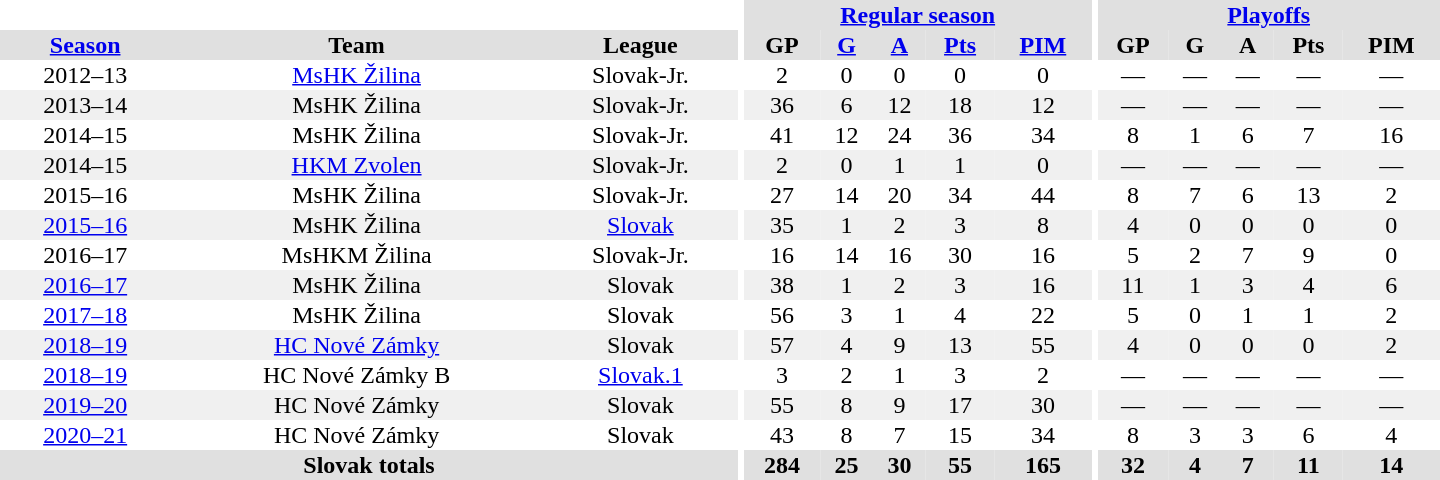<table border="0" cellpadding="1" cellspacing="0" style="text-align:center; width:60em">
<tr bgcolor="#e0e0e0">
<th colspan="3" bgcolor="#ffffff"></th>
<th rowspan="99" bgcolor="#ffffff"></th>
<th colspan="5"><a href='#'>Regular season</a></th>
<th rowspan="99" bgcolor="#ffffff"></th>
<th colspan="5"><a href='#'>Playoffs</a></th>
</tr>
<tr bgcolor="#e0e0e0">
<th><a href='#'>Season</a></th>
<th>Team</th>
<th>League</th>
<th>GP</th>
<th><a href='#'>G</a></th>
<th><a href='#'>A</a></th>
<th><a href='#'>Pts</a></th>
<th><a href='#'>PIM</a></th>
<th>GP</th>
<th>G</th>
<th>A</th>
<th>Pts</th>
<th>PIM</th>
</tr>
<tr>
<td>2012–13</td>
<td><a href='#'>MsHK Žilina</a></td>
<td>Slovak-Jr.</td>
<td>2</td>
<td>0</td>
<td>0</td>
<td>0</td>
<td>0</td>
<td>—</td>
<td>—</td>
<td>—</td>
<td>—</td>
<td>—</td>
</tr>
<tr bgcolor="#f0f0f0">
<td>2013–14</td>
<td>MsHK Žilina</td>
<td>Slovak-Jr.</td>
<td>36</td>
<td>6</td>
<td>12</td>
<td>18</td>
<td>12</td>
<td>—</td>
<td>—</td>
<td>—</td>
<td>—</td>
<td>—</td>
</tr>
<tr>
<td>2014–15</td>
<td>MsHK Žilina</td>
<td>Slovak-Jr.</td>
<td>41</td>
<td>12</td>
<td>24</td>
<td>36</td>
<td>34</td>
<td>8</td>
<td>1</td>
<td>6</td>
<td>7</td>
<td>16</td>
</tr>
<tr bgcolor="#f0f0f0">
<td>2014–15</td>
<td><a href='#'>HKM Zvolen</a></td>
<td>Slovak-Jr.</td>
<td>2</td>
<td>0</td>
<td>1</td>
<td>1</td>
<td>0</td>
<td>—</td>
<td>—</td>
<td>—</td>
<td>—</td>
<td>—</td>
</tr>
<tr>
<td>2015–16</td>
<td>MsHK Žilina</td>
<td>Slovak-Jr.</td>
<td>27</td>
<td>14</td>
<td>20</td>
<td>34</td>
<td>44</td>
<td>8</td>
<td>7</td>
<td>6</td>
<td>13</td>
<td>2</td>
</tr>
<tr bgcolor="#f0f0f0">
<td><a href='#'>2015–16</a></td>
<td>MsHK Žilina</td>
<td><a href='#'>Slovak</a></td>
<td>35</td>
<td>1</td>
<td>2</td>
<td>3</td>
<td>8</td>
<td>4</td>
<td>0</td>
<td>0</td>
<td>0</td>
<td>0</td>
</tr>
<tr>
<td>2016–17</td>
<td>MsHKM Žilina</td>
<td>Slovak-Jr.</td>
<td>16</td>
<td>14</td>
<td>16</td>
<td>30</td>
<td>16</td>
<td>5</td>
<td>2</td>
<td>7</td>
<td>9</td>
<td>0</td>
</tr>
<tr bgcolor="#f0f0f0">
<td><a href='#'>2016–17</a></td>
<td>MsHK Žilina</td>
<td>Slovak</td>
<td>38</td>
<td>1</td>
<td>2</td>
<td>3</td>
<td>16</td>
<td>11</td>
<td>1</td>
<td>3</td>
<td>4</td>
<td>6</td>
</tr>
<tr>
<td><a href='#'>2017–18</a></td>
<td>MsHK Žilina</td>
<td>Slovak</td>
<td>56</td>
<td>3</td>
<td>1</td>
<td>4</td>
<td>22</td>
<td>5</td>
<td>0</td>
<td>1</td>
<td>1</td>
<td>2</td>
</tr>
<tr bgcolor="#f0f0f0">
<td><a href='#'>2018–19</a></td>
<td><a href='#'>HC Nové Zámky</a></td>
<td>Slovak</td>
<td>57</td>
<td>4</td>
<td>9</td>
<td>13</td>
<td>55</td>
<td>4</td>
<td>0</td>
<td>0</td>
<td>0</td>
<td>2</td>
</tr>
<tr>
<td><a href='#'>2018–19</a></td>
<td>HC Nové Zámky B</td>
<td><a href='#'>Slovak.1</a></td>
<td>3</td>
<td>2</td>
<td>1</td>
<td>3</td>
<td>2</td>
<td>—</td>
<td>—</td>
<td>—</td>
<td>—</td>
<td>—</td>
</tr>
<tr bgcolor="#f0f0f0">
<td><a href='#'>2019–20</a></td>
<td>HC Nové Zámky</td>
<td>Slovak</td>
<td>55</td>
<td>8</td>
<td>9</td>
<td>17</td>
<td>30</td>
<td>—</td>
<td>—</td>
<td>—</td>
<td>—</td>
<td>—</td>
</tr>
<tr>
<td><a href='#'>2020–21</a></td>
<td>HC Nové Zámky</td>
<td>Slovak</td>
<td>43</td>
<td>8</td>
<td>7</td>
<td>15</td>
<td>34</td>
<td>8</td>
<td>3</td>
<td>3</td>
<td>6</td>
<td>4</td>
</tr>
<tr bgcolor="#e0e0e0">
<th colspan="3">Slovak totals</th>
<th>284</th>
<th>25</th>
<th>30</th>
<th>55</th>
<th>165</th>
<th>32</th>
<th>4</th>
<th>7</th>
<th>11</th>
<th>14</th>
</tr>
</table>
